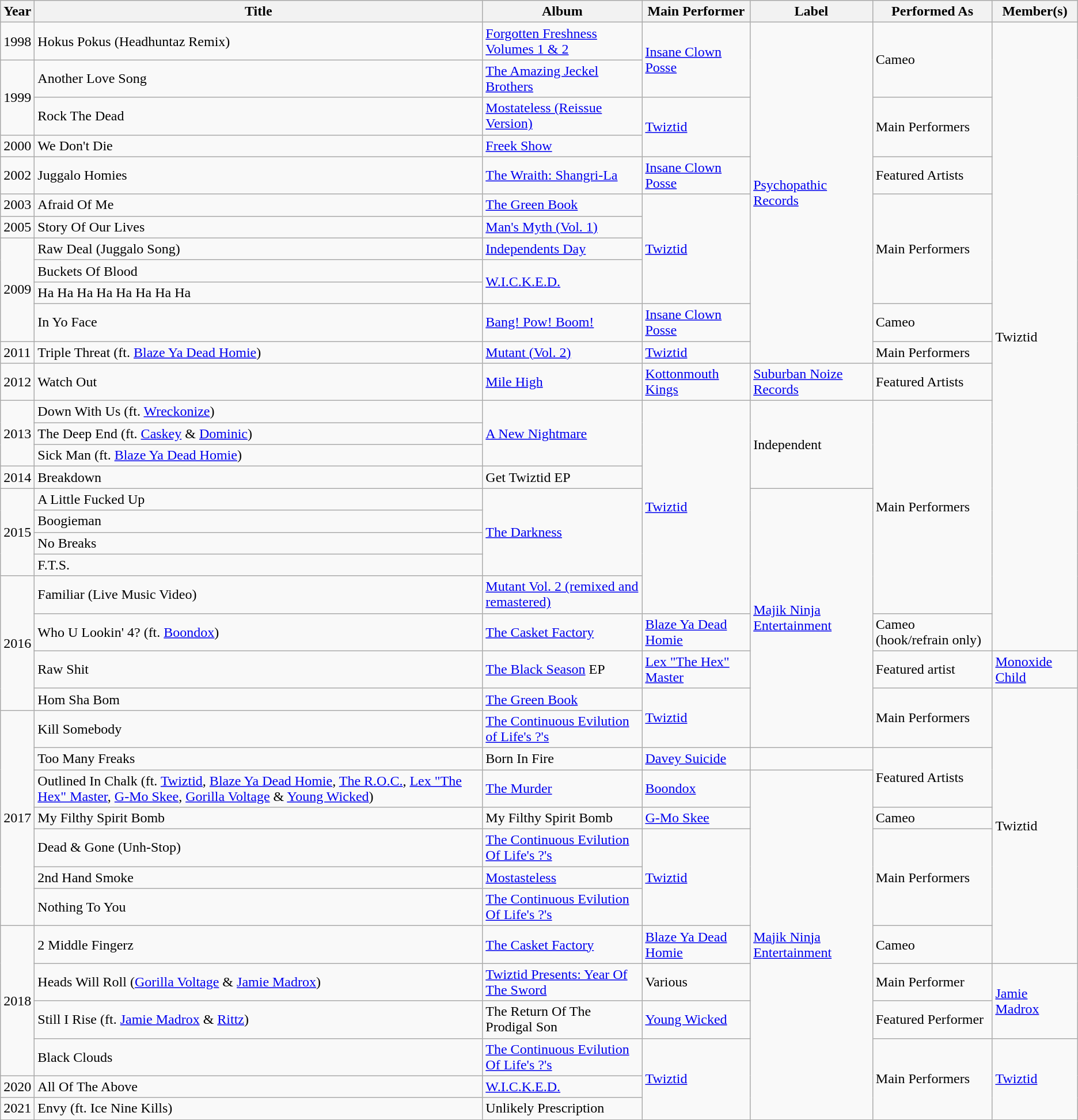<table class="wikitable">
<tr>
<th>Year</th>
<th>Title</th>
<th>Album</th>
<th>Main Performer</th>
<th>Label</th>
<th>Performed As</th>
<th>Member(s)</th>
</tr>
<tr>
<td>1998</td>
<td>Hokus Pokus (Headhuntaz Remix)</td>
<td><a href='#'>Forgotten Freshness Volumes 1 & 2</a></td>
<td rowspan="2"><a href='#'>Insane Clown Posse</a></td>
<td rowspan="12"><a href='#'>Psychopathic Records</a></td>
<td rowspan="2">Cameo</td>
<td rowspan="23">Twiztid</td>
</tr>
<tr>
<td rowspan="2">1999</td>
<td>Another Love Song</td>
<td><a href='#'>The Amazing Jeckel Brothers</a></td>
</tr>
<tr>
<td>Rock The Dead</td>
<td><a href='#'>Mostateless (Reissue Version)</a></td>
<td rowspan="2"><a href='#'>Twiztid</a></td>
<td rowspan="2">Main Performers</td>
</tr>
<tr>
<td>2000</td>
<td>We Don't Die</td>
<td><a href='#'>Freek Show</a></td>
</tr>
<tr>
<td>2002</td>
<td>Juggalo Homies</td>
<td><a href='#'>The Wraith: Shangri-La</a></td>
<td><a href='#'>Insane Clown Posse</a></td>
<td>Featured Artists</td>
</tr>
<tr>
<td>2003</td>
<td>Afraid Of Me</td>
<td><a href='#'>The Green Book</a></td>
<td rowspan="5"><a href='#'>Twiztid</a></td>
<td rowspan="5">Main Performers</td>
</tr>
<tr>
<td>2005</td>
<td>Story Of Our Lives</td>
<td><a href='#'>Man's Myth (Vol. 1)</a></td>
</tr>
<tr>
<td rowspan="4">2009</td>
<td>Raw Deal (Juggalo Song)</td>
<td><a href='#'>Independents Day</a></td>
</tr>
<tr>
<td>Buckets Of Blood</td>
<td rowspan="2"><a href='#'>W.I.C.K.E.D.</a></td>
</tr>
<tr>
<td>Ha Ha Ha Ha Ha Ha Ha Ha</td>
</tr>
<tr>
<td>In Yo Face</td>
<td><a href='#'>Bang! Pow! Boom!</a></td>
<td><a href='#'>Insane Clown Posse</a></td>
<td>Cameo</td>
</tr>
<tr>
<td>2011</td>
<td>Triple Threat (ft. <a href='#'>Blaze Ya Dead Homie</a>)</td>
<td><a href='#'>Mutant (Vol. 2)</a></td>
<td><a href='#'>Twiztid</a></td>
<td>Main Performers</td>
</tr>
<tr>
<td>2012</td>
<td>Watch Out</td>
<td><a href='#'>Mile High</a></td>
<td><a href='#'>Kottonmouth Kings</a></td>
<td><a href='#'>Suburban Noize Records</a></td>
<td>Featured Artists</td>
</tr>
<tr>
<td rowspan="3">2013</td>
<td>Down With Us (ft. <a href='#'>Wreckonize</a>)</td>
<td rowspan="3"><a href='#'>A New Nightmare</a></td>
<td rowspan="9"><a href='#'>Twiztid</a></td>
<td rowspan="4">Independent</td>
<td rowspan="9">Main Performers</td>
</tr>
<tr>
<td>The Deep End (ft. <a href='#'>Caskey</a> & <a href='#'>Dominic</a>)</td>
</tr>
<tr>
<td>Sick Man (ft. <a href='#'>Blaze Ya Dead Homie</a>)</td>
</tr>
<tr>
<td>2014</td>
<td>Breakdown</td>
<td>Get Twiztid EP</td>
</tr>
<tr>
<td rowspan="4">2015</td>
<td>A Little Fucked Up</td>
<td rowspan="4"><a href='#'>The Darkness</a></td>
<td rowspan="9"><a href='#'>Majik Ninja Entertainment</a></td>
</tr>
<tr>
<td>Boogieman</td>
</tr>
<tr>
<td>No Breaks</td>
</tr>
<tr>
<td>F.T.S.</td>
</tr>
<tr>
<td rowspan="4">2016</td>
<td>Familiar (Live Music Video)</td>
<td><a href='#'>Mutant Vol. 2 (remixed and remastered)</a></td>
</tr>
<tr>
<td>Who U Lookin' 4? (ft. <a href='#'>Boondox</a>)</td>
<td><a href='#'>The Casket Factory</a></td>
<td><a href='#'>Blaze Ya Dead Homie</a></td>
<td>Cameo (hook/refrain only)</td>
</tr>
<tr>
<td>Raw Shit</td>
<td><a href='#'>The Black Season</a> EP</td>
<td><a href='#'>Lex "The Hex" Master</a></td>
<td>Featured artist</td>
<td><a href='#'>Monoxide Child</a></td>
</tr>
<tr>
<td>Hom Sha Bom</td>
<td><a href='#'>The Green Book</a></td>
<td rowspan="2"><a href='#'>Twiztid</a></td>
<td rowspan="2">Main Performers</td>
<td rowspan="9">Twiztid</td>
</tr>
<tr>
<td rowspan="7">2017</td>
<td>Kill Somebody</td>
<td><a href='#'>The Continuous Evilution of Life's ?'s</a></td>
</tr>
<tr>
<td>Too Many Freaks</td>
<td>Born In Fire</td>
<td><a href='#'>Davey Suicide</a></td>
<td></td>
<td rowspan="2">Featured Artists</td>
</tr>
<tr>
<td>Outlined In Chalk (ft. <a href='#'>Twiztid</a>, <a href='#'>Blaze Ya Dead Homie</a>, <a href='#'>The R.O.C.</a>, <a href='#'>Lex "The Hex" Master</a>, <a href='#'>G-Mo Skee</a>, <a href='#'>Gorilla Voltage</a> & <a href='#'>Young Wicked</a>)</td>
<td><a href='#'>The Murder</a></td>
<td><a href='#'>Boondox</a></td>
<td rowspan="11"><a href='#'>Majik Ninja Entertainment</a></td>
</tr>
<tr>
<td>My Filthy Spirit Bomb</td>
<td>My Filthy Spirit Bomb</td>
<td><a href='#'>G-Mo Skee</a></td>
<td>Cameo</td>
</tr>
<tr>
<td>Dead & Gone (Unh-Stop)</td>
<td><a href='#'>The Continuous Evilution Of Life's ?'s</a></td>
<td rowspan="3"><a href='#'>Twiztid</a></td>
<td rowspan="3">Main Performers</td>
</tr>
<tr>
<td>2nd Hand Smoke</td>
<td><a href='#'>Mostasteless</a></td>
</tr>
<tr>
<td>Nothing To You</td>
<td><a href='#'>The Continuous Evilution Of Life's ?'s</a></td>
</tr>
<tr>
<td rowspan="4">2018</td>
<td>2 Middle Fingerz</td>
<td><a href='#'>The Casket Factory</a></td>
<td><a href='#'>Blaze Ya Dead Homie</a></td>
<td>Cameo</td>
</tr>
<tr>
<td>Heads Will Roll (<a href='#'>Gorilla Voltage</a> & <a href='#'>Jamie Madrox</a>)</td>
<td><a href='#'>Twiztid Presents: Year Of The Sword</a></td>
<td>Various</td>
<td>Main Performer</td>
<td rowspan="2"><a href='#'>Jamie Madrox</a></td>
</tr>
<tr>
<td>Still I Rise (ft. <a href='#'>Jamie Madrox</a> & <a href='#'>Rittz</a>)</td>
<td>The Return Of The Prodigal Son</td>
<td><a href='#'>Young Wicked</a></td>
<td>Featured Performer</td>
</tr>
<tr>
<td>Black Clouds</td>
<td><a href='#'>The Continuous Evilution Of Life's ?'s</a></td>
<td rowspan="3"><a href='#'>Twiztid</a></td>
<td rowspan="3">Main Performers</td>
<td rowspan="3"><a href='#'>Twiztid</a></td>
</tr>
<tr>
<td>2020</td>
<td>All Of The Above</td>
<td><a href='#'>W.I.C.K.E.D.</a></td>
</tr>
<tr>
<td>2021</td>
<td>Envy (ft. Ice Nine Kills)</td>
<td>Unlikely Prescription</td>
</tr>
</table>
